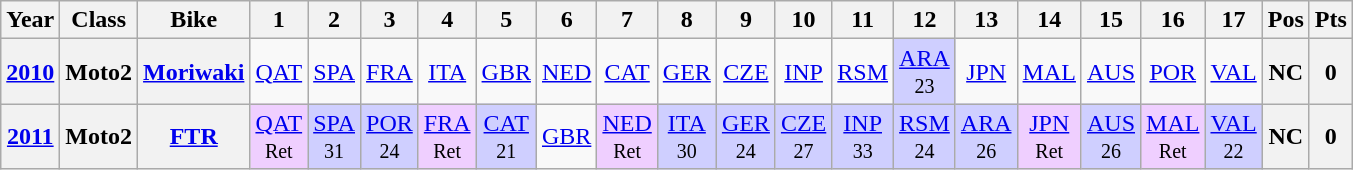<table class="wikitable" style="text-align:center">
<tr>
<th>Year</th>
<th>Class</th>
<th>Bike</th>
<th>1</th>
<th>2</th>
<th>3</th>
<th>4</th>
<th>5</th>
<th>6</th>
<th>7</th>
<th>8</th>
<th>9</th>
<th>10</th>
<th>11</th>
<th>12</th>
<th>13</th>
<th>14</th>
<th>15</th>
<th>16</th>
<th>17</th>
<th>Pos</th>
<th>Pts</th>
</tr>
<tr>
<th><a href='#'>2010</a></th>
<th>Moto2</th>
<th><a href='#'>Moriwaki</a></th>
<td><a href='#'>QAT</a></td>
<td><a href='#'>SPA</a></td>
<td><a href='#'>FRA</a></td>
<td><a href='#'>ITA</a></td>
<td><a href='#'>GBR</a></td>
<td><a href='#'>NED</a></td>
<td><a href='#'>CAT</a></td>
<td><a href='#'>GER</a></td>
<td><a href='#'>CZE</a></td>
<td><a href='#'>INP</a></td>
<td><a href='#'>RSM</a></td>
<td style="background:#cfcfff;"><a href='#'>ARA</a><br><small>23</small></td>
<td><a href='#'>JPN</a></td>
<td><a href='#'>MAL</a></td>
<td><a href='#'>AUS</a></td>
<td><a href='#'>POR</a></td>
<td><a href='#'>VAL</a></td>
<th>NC</th>
<th>0</th>
</tr>
<tr>
<th><a href='#'>2011</a></th>
<th>Moto2</th>
<th><a href='#'>FTR</a></th>
<td style="background:#efcfff;"><a href='#'>QAT</a><br><small>Ret</small></td>
<td style="background:#cfcfff;"><a href='#'>SPA</a><br><small>31</small></td>
<td style="background:#cfcfff;"><a href='#'>POR</a><br><small>24</small></td>
<td style="background:#efcfff;"><a href='#'>FRA</a><br><small>Ret</small></td>
<td style="background:#cfcfff;"><a href='#'>CAT</a><br><small>21</small></td>
<td><a href='#'>GBR</a></td>
<td style="background:#efcfff;"><a href='#'>NED</a><br><small>Ret</small></td>
<td style="background:#cfcfff;"><a href='#'>ITA</a><br><small>30</small></td>
<td style="background:#cfcfff;"><a href='#'>GER</a><br><small>24</small></td>
<td style="background:#cfcfff;"><a href='#'>CZE</a><br><small>27</small></td>
<td style="background:#cfcfff;"><a href='#'>INP</a><br><small>33</small></td>
<td style="background:#cfcfff;"><a href='#'>RSM</a><br><small>24</small></td>
<td style="background:#cfcfff;"><a href='#'>ARA</a><br><small>26</small></td>
<td style="background:#efcfff;"><a href='#'>JPN</a><br><small>Ret</small></td>
<td style="background:#cfcfff;"><a href='#'>AUS</a><br><small>26</small></td>
<td style="background:#efcfff;"><a href='#'>MAL</a><br><small>Ret</small></td>
<td style="background:#cfcfff;"><a href='#'>VAL</a><br><small>22</small></td>
<th>NC</th>
<th>0</th>
</tr>
</table>
